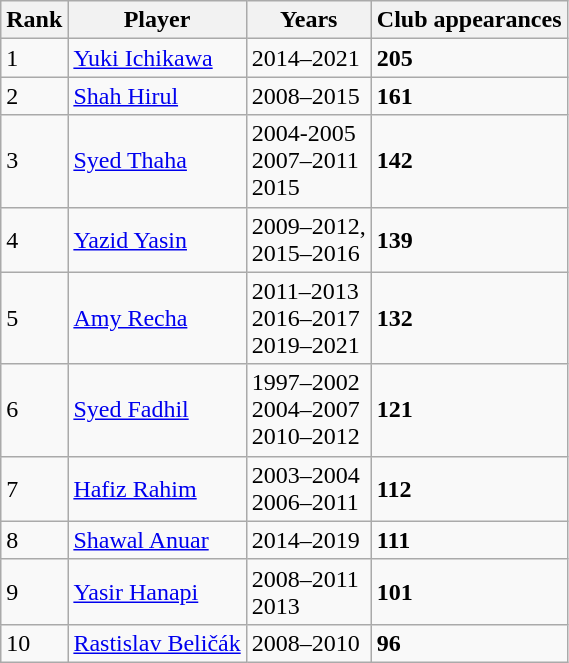<table class="wikitable">
<tr>
<th>Rank</th>
<th>Player</th>
<th>Years</th>
<th>Club appearances</th>
</tr>
<tr>
<td>1</td>
<td><strong></strong> <a href='#'>Yuki Ichikawa</a></td>
<td>2014–2021</td>
<td><strong>205</strong></td>
</tr>
<tr>
<td>2</td>
<td><strong></strong> <a href='#'>Shah Hirul</a></td>
<td>2008–2015</td>
<td><strong>161</strong></td>
</tr>
<tr>
<td>3</td>
<td><strong></strong> <a href='#'>Syed Thaha</a></td>
<td>2004-2005<br>2007–2011<br>2015</td>
<td><strong>142</strong></td>
</tr>
<tr>
<td>4</td>
<td><strong></strong> <a href='#'>Yazid Yasin</a></td>
<td>2009–2012,<br>2015–2016</td>
<td><strong>139</strong></td>
</tr>
<tr>
<td>5</td>
<td><strong></strong> <a href='#'>Amy Recha</a></td>
<td>2011–2013<br>2016–2017<br>2019–2021</td>
<td><strong>132</strong></td>
</tr>
<tr>
<td>6</td>
<td><strong></strong> <a href='#'>Syed Fadhil</a></td>
<td>1997–2002<br>2004–2007<br>2010–2012</td>
<td><strong>121</strong></td>
</tr>
<tr>
<td>7</td>
<td><strong></strong> <a href='#'>Hafiz Rahim</a></td>
<td>2003–2004<br>2006–2011</td>
<td><strong>112</strong></td>
</tr>
<tr>
<td>8</td>
<td><strong></strong> <a href='#'>Shawal Anuar</a></td>
<td>2014–2019</td>
<td><strong>111</strong></td>
</tr>
<tr>
<td>9</td>
<td><strong></strong> <a href='#'>Yasir Hanapi</a></td>
<td>2008–2011<br>2013</td>
<td><strong>101</strong></td>
</tr>
<tr>
<td>10</td>
<td><strong></strong> <a href='#'>Rastislav Beličák</a></td>
<td>2008–2010</td>
<td><strong>96</strong></td>
</tr>
</table>
